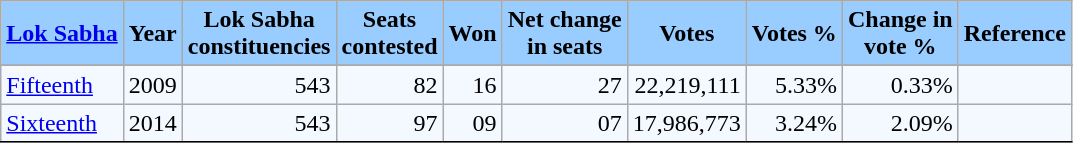<table class="wikitable" style="text-align:right;border:1px solid black;background-color:#F4F9FF">
<tr>
<th style="background-color:#99CCFF"><a href='#'>Lok Sabha</a></th>
<th style="background-color:#99CCFF">Year</th>
<th style="background-color:#99CCFF">Lok Sabha <br> constituencies</th>
<th style="background-color:#99CCFF">Seats <br> contested</th>
<th style="background-color:#99CCFF">Won</th>
<th style="background-color:#99CCFF">Net change <br> in seats</th>
<th style="background-color:#99CCFF">Votes</th>
<th style="background-color:#99CCFF">Votes %</th>
<th style="background-color:#99CCFF">Change in <br> vote %</th>
<th style="background-color:#99CCFF">Reference</th>
</tr>
<tr>
</tr>
<tr>
<td align=left><a href='#'>Fifteenth</a></td>
<td>2009</td>
<td>543</td>
<td>82</td>
<td>16</td>
<td> 27</td>
<td>22,219,111</td>
<td>5.33%</td>
<td> 0.33%</td>
<td></td>
</tr>
<tr>
<td align=left><a href='#'>Sixteenth</a></td>
<td>2014</td>
<td>543</td>
<td>97</td>
<td>09</td>
<td> 07</td>
<td>17,986,773</td>
<td>3.24%</td>
<td>  2.09%</td>
<td></td>
</tr>
<tr>
</tr>
</table>
